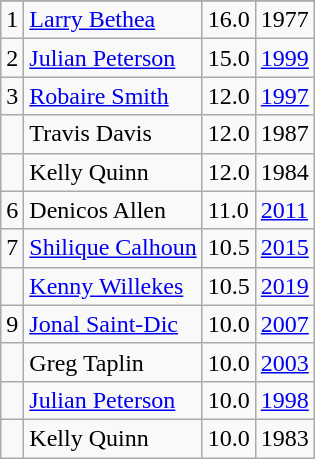<table class="wikitable">
<tr>
</tr>
<tr>
<td>1</td>
<td><a href='#'>Larry Bethea</a></td>
<td>16.0</td>
<td>1977</td>
</tr>
<tr>
<td>2</td>
<td><a href='#'>Julian Peterson</a></td>
<td>15.0</td>
<td><a href='#'>1999</a></td>
</tr>
<tr>
<td>3</td>
<td><a href='#'>Robaire Smith</a></td>
<td>12.0</td>
<td><a href='#'>1997</a></td>
</tr>
<tr>
<td></td>
<td>Travis Davis</td>
<td>12.0</td>
<td>1987</td>
</tr>
<tr>
<td></td>
<td>Kelly Quinn</td>
<td>12.0</td>
<td>1984</td>
</tr>
<tr>
<td>6</td>
<td>Denicos Allen</td>
<td>11.0</td>
<td><a href='#'>2011</a></td>
</tr>
<tr>
<td>7</td>
<td><a href='#'>Shilique Calhoun</a></td>
<td>10.5</td>
<td><a href='#'>2015</a></td>
</tr>
<tr>
<td></td>
<td><a href='#'>Kenny Willekes</a></td>
<td>10.5</td>
<td><a href='#'>2019</a></td>
</tr>
<tr>
<td>9</td>
<td><a href='#'>Jonal Saint-Dic</a></td>
<td>10.0</td>
<td><a href='#'>2007</a></td>
</tr>
<tr>
<td></td>
<td>Greg Taplin</td>
<td>10.0</td>
<td><a href='#'>2003</a></td>
</tr>
<tr>
<td></td>
<td><a href='#'>Julian Peterson</a></td>
<td>10.0</td>
<td><a href='#'>1998</a></td>
</tr>
<tr>
<td></td>
<td>Kelly Quinn</td>
<td>10.0</td>
<td>1983</td>
</tr>
</table>
